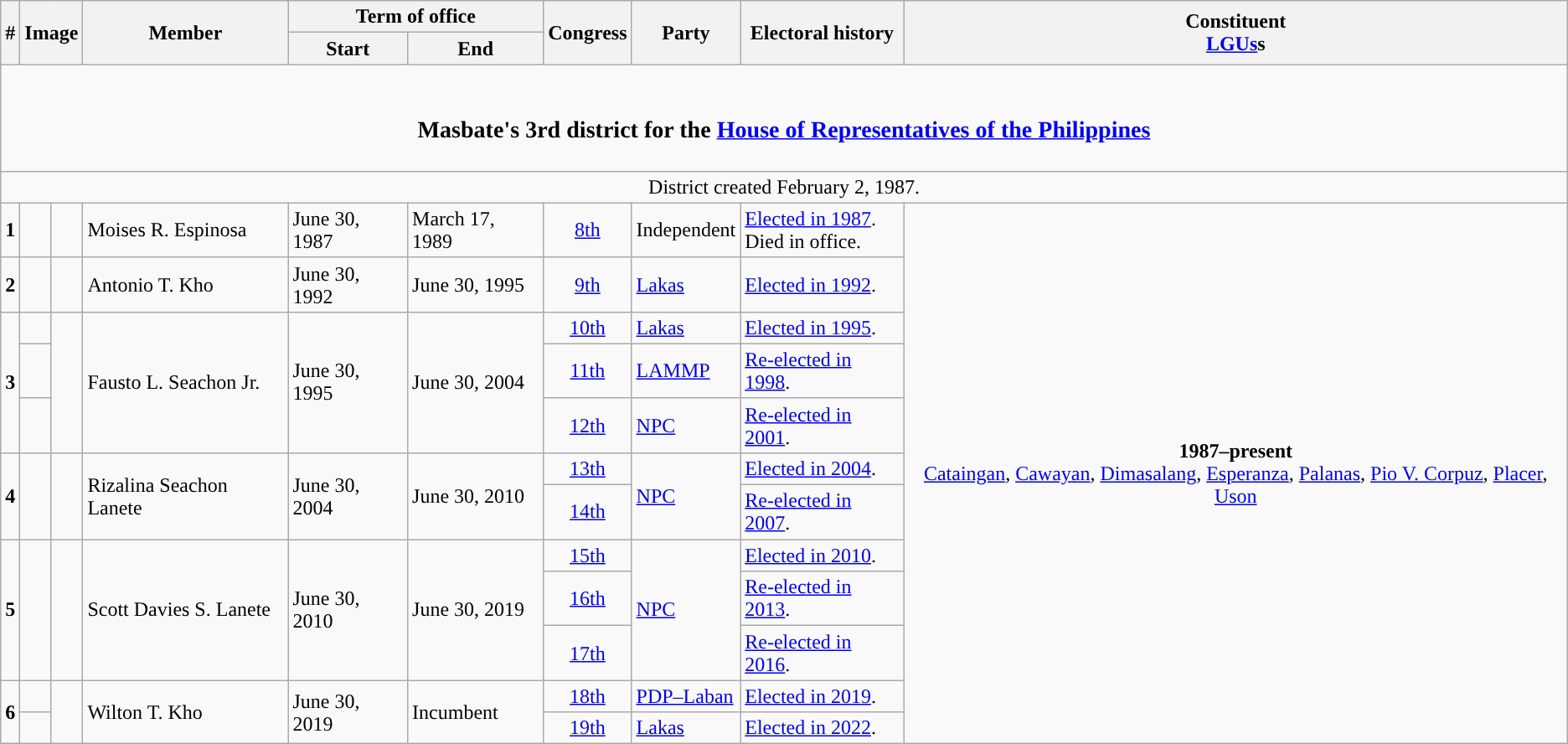<table class=wikitable>
<tr>
<th rowspan="2">#</th>
<th rowspan="2" colspan=2>Image</th>
<th rowspan="2">Member</th>
<th colspan=2>Term of office</th>
<th rowspan="2">Congress</th>
<th rowspan="2">Party</th>
<th rowspan="2">Electoral history</th>
<th rowspan="2">Constituent<br><a href='#'>LGUs</a>s</th>
</tr>
<tr>
<th>Start</th>
<th>End</th>
</tr>
<tr>
<td colspan="10" style="text-align:center;"><br><h3>Masbate's 3rd district for the <a href='#'>House of Representatives of the Philippines</a></h3></td>
</tr>
<tr>
<td colspan="10" style="text-align:center;">District created February 2, 1987.</td>
</tr>
<tr>
<td style="text-align:center;"><strong>1</strong></td>
<td style="color:inherit;background:"></td>
<td></td>
<td>Moises R. Espinosa</td>
<td>June 30, 1987</td>
<td>March 17, 1989</td>
<td style="text-align:center;"><a href='#'>8th</a></td>
<td>Independent</td>
<td><a href='#'>Elected in 1987</a>.<br>Died in office.</td>
<td rowspan="12" style="text-align:center;"><strong>1987–present</strong><br><a href='#'>Cataingan</a>, <a href='#'>Cawayan</a>, <a href='#'>Dimasalang</a>, <a href='#'>Esperanza</a>, <a href='#'>Palanas</a>, <a href='#'>Pio V. Corpuz</a>, <a href='#'>Placer</a>, <a href='#'>Uson</a></td>
</tr>
<tr>
<td style="text-align:center;"><strong>2</strong></td>
<td style="color:inherit;background:"></td>
<td></td>
<td>Antonio T. Kho</td>
<td>June 30, 1992</td>
<td>June 30, 1995</td>
<td style="text-align:center;"><a href='#'>9th</a></td>
<td><a href='#'>Lakas</a></td>
<td><a href='#'>Elected in 1992</a>.</td>
</tr>
<tr>
<td rowspan="3" style="text-align:center;"><strong>3</strong></td>
<td style="color:inherit;background:"></td>
<td rowspan="3"></td>
<td rowspan="3">Fausto L. Seachon Jr.</td>
<td rowspan="3">June 30, 1995</td>
<td rowspan="3">June 30, 2004</td>
<td style="text-align:center;"><a href='#'>10th</a></td>
<td><a href='#'>Lakas</a></td>
<td><a href='#'>Elected in 1995</a>.</td>
</tr>
<tr>
<td style="color:inherit;background:"></td>
<td style="text-align:center;"><a href='#'>11th</a></td>
<td><a href='#'>LAMMP</a></td>
<td><a href='#'>Re-elected in 1998</a>.</td>
</tr>
<tr>
<td style="color:inherit;background:"></td>
<td style="text-align:center;"><a href='#'>12th</a></td>
<td><a href='#'>NPC</a></td>
<td><a href='#'>Re-elected in 2001</a>.</td>
</tr>
<tr>
<td rowspan="2" style="text-align:center;"><strong>4</strong></td>
<td rowspan="2" style="color:inherit;background:"></td>
<td rowspan="2"></td>
<td rowspan="2">Rizalina Seachon Lanete</td>
<td rowspan="2">June 30, 2004</td>
<td rowspan="2">June 30, 2010</td>
<td style="text-align:center;"><a href='#'>13th</a></td>
<td rowspan="2"><a href='#'>NPC</a></td>
<td><a href='#'>Elected in 2004</a>.</td>
</tr>
<tr>
<td style="text-align:center;"><a href='#'>14th</a></td>
<td><a href='#'>Re-elected in 2007</a>.</td>
</tr>
<tr>
<td rowspan="3" style="text-align:center;"><strong>5</strong></td>
<td rowspan="3" style="color:inherit;background:"></td>
<td rowspan="3"></td>
<td rowspan="3">Scott Davies S. Lanete</td>
<td rowspan="3">June 30, 2010</td>
<td rowspan="3">June 30, 2019</td>
<td style="text-align:center;"><a href='#'>15th</a></td>
<td rowspan="3"><a href='#'>NPC</a></td>
<td><a href='#'>Elected in 2010</a>.</td>
</tr>
<tr>
<td style="text-align:center;"><a href='#'>16th</a></td>
<td><a href='#'>Re-elected in 2013</a>.</td>
</tr>
<tr>
<td style="text-align:center;"><a href='#'>17th</a></td>
<td><a href='#'>Re-elected in 2016</a>.</td>
</tr>
<tr>
<td rowspan="2" style="text-align:center;"><strong>6</strong></td>
<td style="color:inherit;background:"></td>
<td rowspan="2"></td>
<td rowspan="2">Wilton T. Kho</td>
<td rowspan="2">June 30, 2019</td>
<td rowspan="2">Incumbent</td>
<td style="text-align:center;"><a href='#'>18th</a></td>
<td><a href='#'>PDP–Laban</a></td>
<td><a href='#'>Elected in 2019</a>.</td>
</tr>
<tr>
<td style="color:inherit;background:"></td>
<td style="text-align:center;"><a href='#'>19th</a></td>
<td><a href='#'>Lakas</a></td>
<td><a href='#'>Elected in 2022</a>.</td>
</tr>
</table>
